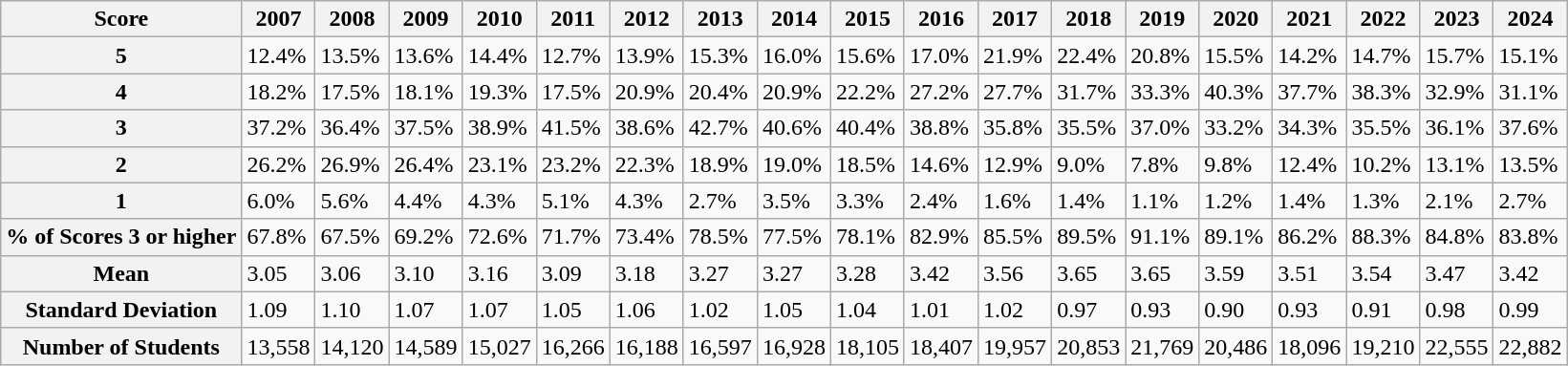<table class="wikitable">
<tr>
<th>Score</th>
<th>2007</th>
<th>2008</th>
<th>2009</th>
<th>2010</th>
<th>2011</th>
<th>2012</th>
<th>2013</th>
<th>2014</th>
<th>2015</th>
<th>2016</th>
<th>2017</th>
<th>2018</th>
<th>2019</th>
<th>2020</th>
<th>2021</th>
<th>2022</th>
<th>2023</th>
<th>2024</th>
</tr>
<tr>
<th>5</th>
<td>12.4%</td>
<td>13.5%</td>
<td>13.6%</td>
<td>14.4%</td>
<td>12.7%</td>
<td>13.9%</td>
<td>15.3%</td>
<td>16.0%</td>
<td>15.6%</td>
<td>17.0%</td>
<td>21.9%</td>
<td>22.4%</td>
<td>20.8%</td>
<td>15.5%</td>
<td>14.2%</td>
<td>14.7%</td>
<td>15.7%</td>
<td>15.1%</td>
</tr>
<tr>
<th>4</th>
<td>18.2%</td>
<td>17.5%</td>
<td>18.1%</td>
<td>19.3%</td>
<td>17.5%</td>
<td>20.9%</td>
<td>20.4%</td>
<td>20.9%</td>
<td>22.2%</td>
<td>27.2%</td>
<td>27.7%</td>
<td>31.7%</td>
<td>33.3%</td>
<td>40.3%</td>
<td>37.7%</td>
<td>38.3%</td>
<td>32.9%</td>
<td>31.1%</td>
</tr>
<tr>
<th>3</th>
<td>37.2%</td>
<td>36.4%</td>
<td>37.5%</td>
<td>38.9%</td>
<td>41.5%</td>
<td>38.6%</td>
<td>42.7%</td>
<td>40.6%</td>
<td>40.4%</td>
<td>38.8%</td>
<td>35.8%</td>
<td>35.5%</td>
<td>37.0%</td>
<td>33.2%</td>
<td>34.3%</td>
<td>35.5%</td>
<td>36.1%</td>
<td>37.6%</td>
</tr>
<tr>
<th>2</th>
<td>26.2%</td>
<td>26.9%</td>
<td>26.4%</td>
<td>23.1%</td>
<td>23.2%</td>
<td>22.3%</td>
<td>18.9%</td>
<td>19.0%</td>
<td>18.5%</td>
<td>14.6%</td>
<td>12.9%</td>
<td>9.0%</td>
<td>7.8%</td>
<td>9.8%</td>
<td>12.4%</td>
<td>10.2%</td>
<td>13.1%</td>
<td>13.5%</td>
</tr>
<tr>
<th>1</th>
<td>6.0%</td>
<td>5.6%</td>
<td>4.4%</td>
<td>4.3%</td>
<td>5.1%</td>
<td>4.3%</td>
<td>2.7%</td>
<td>3.5%</td>
<td>3.3%</td>
<td>2.4%</td>
<td>1.6%</td>
<td>1.4%</td>
<td>1.1%</td>
<td>1.2%</td>
<td>1.4%</td>
<td>1.3%</td>
<td>2.1%</td>
<td>2.7%</td>
</tr>
<tr>
<th>% of Scores 3 or higher</th>
<td>67.8%</td>
<td>67.5%</td>
<td>69.2%</td>
<td>72.6%</td>
<td>71.7%</td>
<td>73.4%</td>
<td>78.5%</td>
<td>77.5%</td>
<td>78.1%</td>
<td>82.9%</td>
<td>85.5%</td>
<td>89.5%</td>
<td>91.1%</td>
<td>89.1%</td>
<td>86.2%</td>
<td>88.3%</td>
<td>84.8%</td>
<td>83.8%</td>
</tr>
<tr>
<th>Mean</th>
<td>3.05</td>
<td>3.06</td>
<td>3.10</td>
<td>3.16</td>
<td>3.09</td>
<td>3.18</td>
<td>3.27</td>
<td>3.27</td>
<td>3.28</td>
<td>3.42</td>
<td>3.56</td>
<td>3.65</td>
<td>3.65</td>
<td>3.59</td>
<td>3.51</td>
<td>3.54</td>
<td>3.47</td>
<td>3.42</td>
</tr>
<tr>
<th>Standard Deviation</th>
<td>1.09</td>
<td>1.10</td>
<td>1.07</td>
<td>1.07</td>
<td>1.05</td>
<td>1.06</td>
<td>1.02</td>
<td>1.05</td>
<td>1.04</td>
<td>1.01</td>
<td>1.02</td>
<td>0.97</td>
<td>0.93</td>
<td>0.90</td>
<td>0.93</td>
<td>0.91</td>
<td>0.98</td>
<td>0.99</td>
</tr>
<tr>
<th>Number of Students</th>
<td>13,558</td>
<td>14,120</td>
<td>14,589</td>
<td>15,027</td>
<td>16,266</td>
<td>16,188</td>
<td>16,597</td>
<td>16,928</td>
<td>18,105</td>
<td>18,407</td>
<td>19,957</td>
<td>20,853</td>
<td>21,769</td>
<td>20,486</td>
<td>18,096</td>
<td>19,210</td>
<td>22,555</td>
<td>22,882</td>
</tr>
</table>
